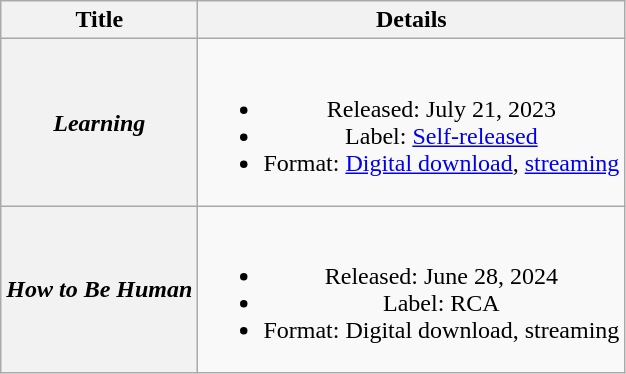<table class="wikitable plainrowheaders" style="text-align:center;">
<tr>
<th scope="col">Title</th>
<th scope="col">Details</th>
</tr>
<tr>
<th scope="row"><em>Learning</em></th>
<td><br><ul><li>Released: July 21, 2023</li><li>Label: <a href='#'>Self-released</a></li><li>Format: <a href='#'>Digital download</a>, <a href='#'>streaming</a></li></ul></td>
</tr>
<tr>
<th scope="row"><em>How to Be Human</em></th>
<td><br><ul><li>Released: June 28, 2024</li><li>Label: RCA</li><li>Format: Digital download, streaming</li></ul></td>
</tr>
</table>
